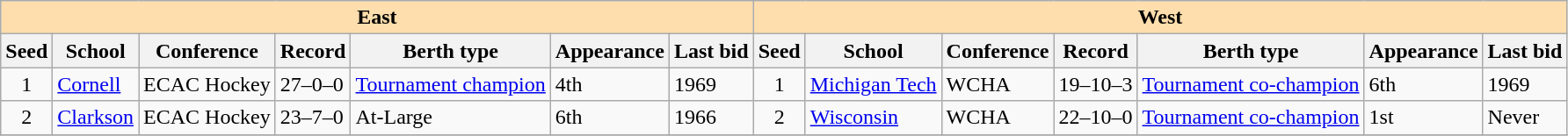<table class="wikitable">
<tr>
<th colspan="7" style="background:#ffdead;">East</th>
<th colspan="7" style="background:#ffdead;">West</th>
</tr>
<tr>
<th>Seed</th>
<th>School</th>
<th>Conference</th>
<th>Record</th>
<th>Berth type</th>
<th>Appearance</th>
<th>Last bid</th>
<th>Seed</th>
<th>School</th>
<th>Conference</th>
<th>Record</th>
<th>Berth type</th>
<th>Appearance</th>
<th>Last bid</th>
</tr>
<tr>
<td align=center>1</td>
<td><a href='#'>Cornell</a></td>
<td>ECAC Hockey</td>
<td>27–0–0</td>
<td><a href='#'>Tournament champion</a></td>
<td>4th</td>
<td>1969</td>
<td align=center>1</td>
<td><a href='#'>Michigan Tech</a></td>
<td>WCHA</td>
<td>19–10–3</td>
<td><a href='#'>Tournament co-champion</a></td>
<td>6th</td>
<td>1969</td>
</tr>
<tr>
<td align=center>2</td>
<td><a href='#'>Clarkson</a></td>
<td>ECAC Hockey</td>
<td>23–7–0</td>
<td>At-Large</td>
<td>6th</td>
<td>1966</td>
<td align=center>2</td>
<td><a href='#'>Wisconsin</a></td>
<td>WCHA</td>
<td>22–10–0</td>
<td><a href='#'>Tournament co-champion</a></td>
<td>1st</td>
<td>Never</td>
</tr>
<tr>
</tr>
</table>
